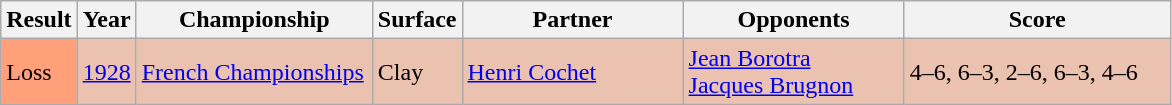<table class="sortable wikitable">
<tr>
<th style="width:40px">Result</th>
<th style="width:30px">Year</th>
<th style="width:150px">Championship</th>
<th style="width:50px">Surface</th>
<th style="width:140px">Partner</th>
<th style="width:140px">Opponents</th>
<th style="width:170px" class="unsortable">Score</th>
</tr>
<tr style="background:#ebc2af;">
<td style="background:#ffa07a;">Loss</td>
<td><a href='#'>1928</a></td>
<td><a href='#'>French Championships</a></td>
<td>Clay</td>
<td> <a href='#'>Henri Cochet</a></td>
<td> <a href='#'>Jean Borotra</a> <br>  <a href='#'>Jacques Brugnon</a></td>
<td>4–6, 6–3, 2–6, 6–3, 4–6</td>
</tr>
</table>
